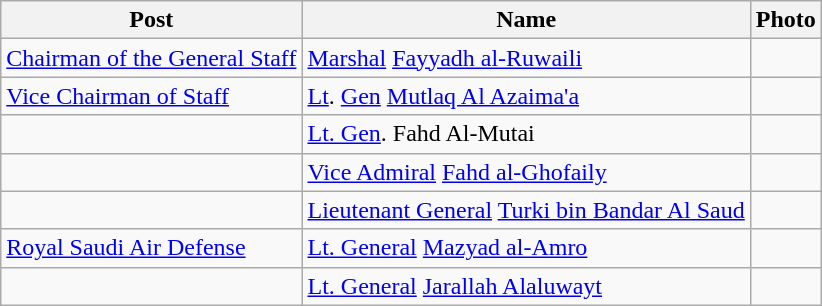<table class="wikitable">
<tr>
<th>Post</th>
<th>Name</th>
<th>Photo</th>
</tr>
<tr>
<td><a href='#'>Chairman of the General Staff</a></td>
<td><a href='#'>Marshal</a> <a href='#'>Fayyadh al-Ruwaili</a></td>
<td></td>
</tr>
<tr>
<td><a href='#'>Vice Chairman of Staff</a></td>
<td><a href='#'>Lt</a>. <a href='#'>Gen</a> <a href='#'>Mutlaq Al Azaima'a</a></td>
<td></td>
</tr>
<tr>
<td></td>
<td><a href='#'>Lt. Gen</a>. Fahd Al-Mutai</td>
<td></td>
</tr>
<tr>
<td></td>
<td><a href='#'>Vice Admiral</a> <a href='#'>Fahd al-Ghofaily</a></td>
<td></td>
</tr>
<tr>
<td></td>
<td><a href='#'>Lieutenant General</a> <a href='#'>Turki bin Bandar Al Saud</a></td>
<td></td>
</tr>
<tr>
<td> <a href='#'>Royal Saudi Air Defense</a></td>
<td><a href='#'>Lt. General</a> <a href='#'>Mazyad al-Amro</a></td>
<td></td>
</tr>
<tr>
<td></td>
<td><a href='#'>Lt. General</a> <a href='#'>Jarallah Alaluwayt</a></td>
<td></td>
</tr>
</table>
